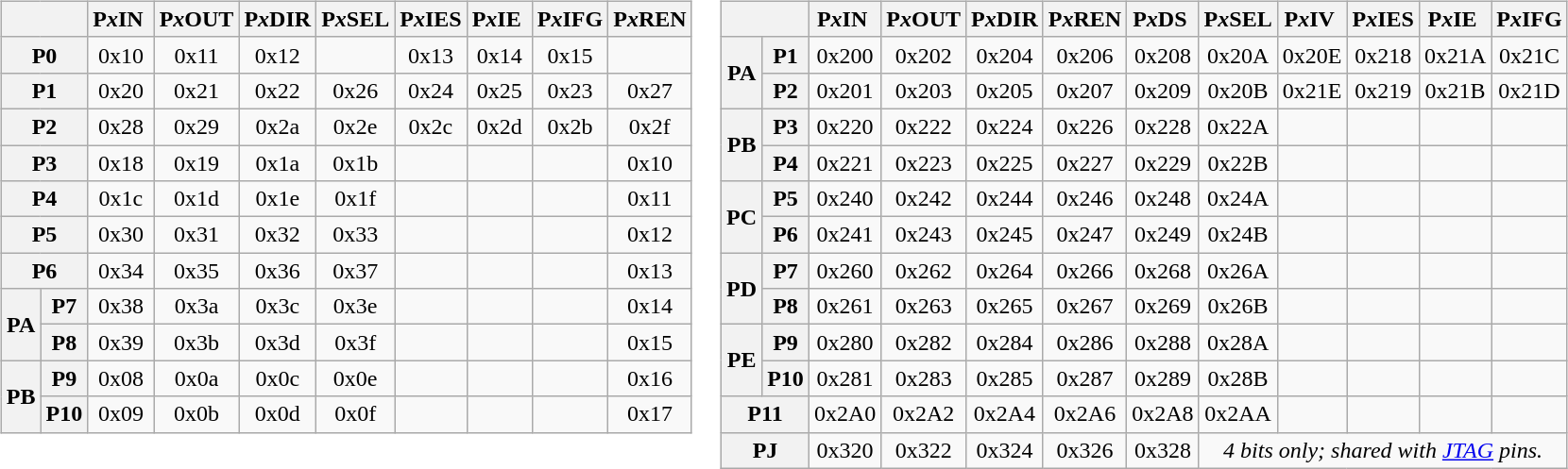<table>
<tr valign="top">
<td><br><table class="wikitable" style="text-align:center;">
<tr>
<th colspan=2></th>
<th>P<em>x</em>IN </th>
<th>P<em>x</em>OUT</th>
<th>P<em>x</em>DIR</th>
<th>P<em>x</em>SEL</th>
<th>P<em>x</em>IES</th>
<th>P<em>x</em>IE </th>
<th>P<em>x</em>IFG</th>
<th>P<em>x</em>REN</th>
</tr>
<tr>
<th colspan=2>P0</th>
<td>0x10</td>
<td>0x11</td>
<td>0x12</td>
<td></td>
<td>0x13</td>
<td>0x14</td>
<td>0x15</td>
<td></td>
</tr>
<tr>
<th colspan=2>P1</th>
<td>0x20</td>
<td>0x21</td>
<td>0x22</td>
<td>0x26</td>
<td>0x24</td>
<td>0x25</td>
<td>0x23</td>
<td>0x27</td>
</tr>
<tr>
<th colspan=2>P2</th>
<td>0x28</td>
<td>0x29</td>
<td>0x2a</td>
<td>0x2e</td>
<td>0x2c</td>
<td>0x2d</td>
<td>0x2b</td>
<td>0x2f</td>
</tr>
<tr>
<th colspan=2>P3</th>
<td>0x18</td>
<td>0x19</td>
<td>0x1a</td>
<td>0x1b</td>
<td></td>
<td></td>
<td></td>
<td>0x10</td>
</tr>
<tr>
<th colspan=2>P4</th>
<td>0x1c</td>
<td>0x1d</td>
<td>0x1e</td>
<td>0x1f</td>
<td></td>
<td></td>
<td></td>
<td>0x11</td>
</tr>
<tr>
<th colspan=2>P5</th>
<td>0x30</td>
<td>0x31</td>
<td>0x32</td>
<td>0x33</td>
<td></td>
<td></td>
<td></td>
<td>0x12</td>
</tr>
<tr>
<th colspan=2>P6</th>
<td>0x34</td>
<td>0x35</td>
<td>0x36</td>
<td>0x37</td>
<td></td>
<td></td>
<td></td>
<td>0x13</td>
</tr>
<tr>
<th rowspan=2>PA</th>
<th>P7</th>
<td>0x38</td>
<td>0x3a</td>
<td>0x3c</td>
<td>0x3e</td>
<td></td>
<td></td>
<td></td>
<td>0x14</td>
</tr>
<tr>
<th>P8</th>
<td>0x39</td>
<td>0x3b</td>
<td>0x3d</td>
<td>0x3f</td>
<td></td>
<td></td>
<td></td>
<td>0x15</td>
</tr>
<tr>
<th rowspan=2>PB</th>
<th>P9</th>
<td>0x08</td>
<td>0x0a</td>
<td>0x0c</td>
<td>0x0e</td>
<td></td>
<td></td>
<td></td>
<td>0x16</td>
</tr>
<tr>
<th>P10</th>
<td>0x09</td>
<td>0x0b</td>
<td>0x0d</td>
<td>0x0f</td>
<td></td>
<td></td>
<td></td>
<td>0x17</td>
</tr>
</table>
</td>
<td><br><table class="wikitable" style="text-align:center;">
<tr>
<th colspan=2></th>
<th>P<em>x</em>IN </th>
<th>P<em>x</em>OUT</th>
<th>P<em>x</em>DIR</th>
<th>P<em>x</em>REN</th>
<th>P<em>x</em>DS </th>
<th>P<em>x</em>SEL</th>
<th>P<em>x</em>IV </th>
<th>P<em>x</em>IES</th>
<th>P<em>x</em>IE </th>
<th>P<em>x</em>IFG</th>
</tr>
<tr>
<th rowspan=2>PA</th>
<th>P1</th>
<td>0x200</td>
<td>0x202</td>
<td>0x204</td>
<td>0x206</td>
<td>0x208</td>
<td>0x20A</td>
<td>0x20E</td>
<td>0x218</td>
<td>0x21A</td>
<td>0x21C</td>
</tr>
<tr>
<th>P2</th>
<td>0x201</td>
<td>0x203</td>
<td>0x205</td>
<td>0x207</td>
<td>0x209</td>
<td>0x20B</td>
<td>0x21E</td>
<td>0x219</td>
<td>0x21B</td>
<td>0x21D</td>
</tr>
<tr>
<th rowspan=2>PB</th>
<th>P3</th>
<td>0x220</td>
<td>0x222</td>
<td>0x224</td>
<td>0x226</td>
<td>0x228</td>
<td>0x22A</td>
<td></td>
<td></td>
<td></td>
<td></td>
</tr>
<tr>
<th>P4</th>
<td>0x221</td>
<td>0x223</td>
<td>0x225</td>
<td>0x227</td>
<td>0x229</td>
<td>0x22B</td>
<td></td>
<td></td>
<td></td>
<td></td>
</tr>
<tr>
<th rowspan=2>PC</th>
<th>P5</th>
<td>0x240</td>
<td>0x242</td>
<td>0x244</td>
<td>0x246</td>
<td>0x248</td>
<td>0x24A</td>
<td></td>
<td></td>
<td></td>
<td></td>
</tr>
<tr>
<th>P6</th>
<td>0x241</td>
<td>0x243</td>
<td>0x245</td>
<td>0x247</td>
<td>0x249</td>
<td>0x24B</td>
<td></td>
<td></td>
<td></td>
<td></td>
</tr>
<tr>
<th rowspan=2>PD</th>
<th>P7</th>
<td>0x260</td>
<td>0x262</td>
<td>0x264</td>
<td>0x266</td>
<td>0x268</td>
<td>0x26A</td>
<td></td>
<td></td>
<td></td>
<td></td>
</tr>
<tr>
<th>P8</th>
<td>0x261</td>
<td>0x263</td>
<td>0x265</td>
<td>0x267</td>
<td>0x269</td>
<td>0x26B</td>
<td></td>
<td></td>
<td></td>
<td></td>
</tr>
<tr>
<th rowspan=2>PE</th>
<th>P9</th>
<td>0x280</td>
<td>0x282</td>
<td>0x284</td>
<td>0x286</td>
<td>0x288</td>
<td>0x28A</td>
<td></td>
<td></td>
<td></td>
<td></td>
</tr>
<tr>
<th>P10</th>
<td>0x281</td>
<td>0x283</td>
<td>0x285</td>
<td>0x287</td>
<td>0x289</td>
<td>0x28B</td>
<td></td>
<td></td>
<td></td>
<td></td>
</tr>
<tr>
<th colspan=2>P11</th>
<td>0x2A0</td>
<td>0x2A2</td>
<td>0x2A4</td>
<td>0x2A6</td>
<td>0x2A8</td>
<td>0x2AA</td>
<td></td>
<td></td>
<td></td>
<td></td>
</tr>
<tr>
<th colspan=2>PJ</th>
<td>0x320</td>
<td>0x322</td>
<td>0x324</td>
<td>0x326</td>
<td>0x328</td>
<td colspan=5><em>4 bits only; shared with <a href='#'>JTAG</a> pins.</em></td>
</tr>
</table>
</td>
</tr>
</table>
